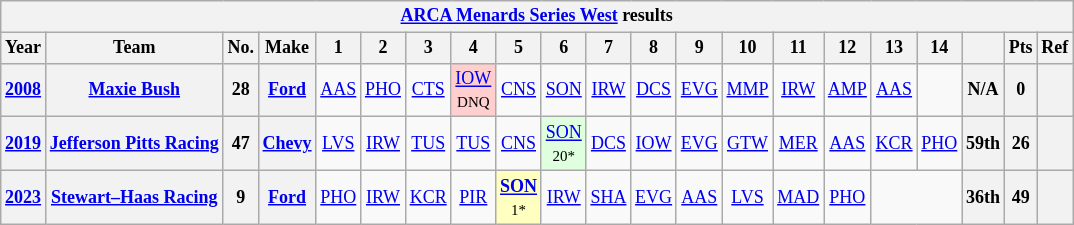<table class="wikitable" style="text-align:center; font-size:75%">
<tr>
<th colspan=21><a href='#'>ARCA Menards Series West</a> results</th>
</tr>
<tr>
<th>Year</th>
<th>Team</th>
<th>No.</th>
<th>Make</th>
<th>1</th>
<th>2</th>
<th>3</th>
<th>4</th>
<th>5</th>
<th>6</th>
<th>7</th>
<th>8</th>
<th>9</th>
<th>10</th>
<th>11</th>
<th>12</th>
<th>13</th>
<th>14</th>
<th></th>
<th>Pts</th>
<th>Ref</th>
</tr>
<tr>
<th><a href='#'>2008</a></th>
<th><a href='#'>Maxie Bush</a></th>
<th>28</th>
<th><a href='#'>Ford</a></th>
<td><a href='#'>AAS</a></td>
<td><a href='#'>PHO</a></td>
<td><a href='#'>CTS</a></td>
<td style="background:#FFCFCF;"><a href='#'>IOW</a><br><small>DNQ</small></td>
<td><a href='#'>CNS</a></td>
<td><a href='#'>SON</a></td>
<td><a href='#'>IRW</a></td>
<td><a href='#'>DCS</a></td>
<td><a href='#'>EVG</a></td>
<td><a href='#'>MMP</a></td>
<td><a href='#'>IRW</a></td>
<td><a href='#'>AMP</a></td>
<td><a href='#'>AAS</a></td>
<td></td>
<th>N/A</th>
<th>0</th>
<th></th>
</tr>
<tr>
<th><a href='#'>2019</a></th>
<th><a href='#'>Jefferson Pitts Racing</a></th>
<th>47</th>
<th><a href='#'>Chevy</a></th>
<td><a href='#'>LVS</a></td>
<td><a href='#'>IRW</a></td>
<td><a href='#'>TUS</a></td>
<td><a href='#'>TUS</a></td>
<td><a href='#'>CNS</a></td>
<td style="background:#DFFFDF;"><a href='#'>SON</a><br><small>20*</small></td>
<td><a href='#'>DCS</a></td>
<td><a href='#'>IOW</a></td>
<td><a href='#'>EVG</a></td>
<td><a href='#'>GTW</a></td>
<td><a href='#'>MER</a></td>
<td><a href='#'>AAS</a></td>
<td><a href='#'>KCR</a></td>
<td><a href='#'>PHO</a></td>
<th>59th</th>
<th>26</th>
<th></th>
</tr>
<tr>
<th><a href='#'>2023</a></th>
<th><a href='#'>Stewart–Haas Racing</a></th>
<th>9</th>
<th><a href='#'>Ford</a></th>
<td><a href='#'>PHO</a></td>
<td><a href='#'>IRW</a></td>
<td><a href='#'>KCR</a></td>
<td><a href='#'>PIR</a></td>
<td style="background:#FFFFBF;"><strong><a href='#'>SON</a></strong><br><small>1*</small></td>
<td><a href='#'>IRW</a></td>
<td><a href='#'>SHA</a></td>
<td><a href='#'>EVG</a></td>
<td><a href='#'>AAS</a></td>
<td><a href='#'>LVS</a></td>
<td><a href='#'>MAD</a></td>
<td><a href='#'>PHO</a></td>
<td colspan=2></td>
<th>36th</th>
<th>49</th>
<th></th>
</tr>
</table>
